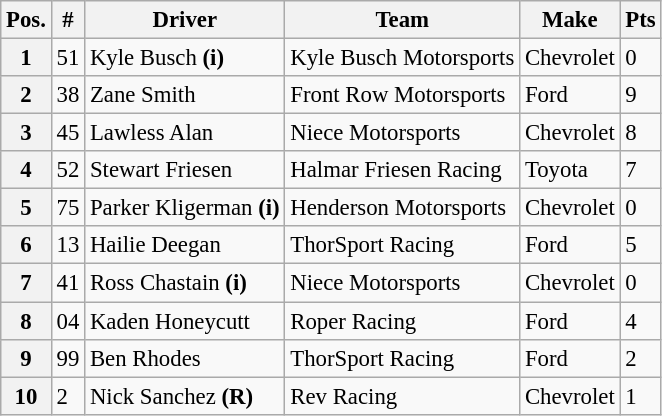<table class="wikitable" style="font-size:95%">
<tr>
<th>Pos.</th>
<th>#</th>
<th>Driver</th>
<th>Team</th>
<th>Make</th>
<th>Pts</th>
</tr>
<tr>
<th>1</th>
<td>51</td>
<td>Kyle Busch <strong>(i)</strong></td>
<td>Kyle Busch Motorsports</td>
<td>Chevrolet</td>
<td>0</td>
</tr>
<tr>
<th>2</th>
<td>38</td>
<td>Zane Smith</td>
<td>Front Row Motorsports</td>
<td>Ford</td>
<td>9</td>
</tr>
<tr>
<th>3</th>
<td>45</td>
<td>Lawless Alan</td>
<td>Niece Motorsports</td>
<td>Chevrolet</td>
<td>8</td>
</tr>
<tr>
<th>4</th>
<td>52</td>
<td>Stewart Friesen</td>
<td>Halmar Friesen Racing</td>
<td>Toyota</td>
<td>7</td>
</tr>
<tr>
<th>5</th>
<td>75</td>
<td>Parker Kligerman <strong>(i)</strong></td>
<td>Henderson Motorsports</td>
<td>Chevrolet</td>
<td>0</td>
</tr>
<tr>
<th>6</th>
<td>13</td>
<td>Hailie Deegan</td>
<td>ThorSport Racing</td>
<td>Ford</td>
<td>5</td>
</tr>
<tr>
<th>7</th>
<td>41</td>
<td>Ross Chastain <strong>(i)</strong></td>
<td>Niece Motorsports</td>
<td>Chevrolet</td>
<td>0</td>
</tr>
<tr>
<th>8</th>
<td>04</td>
<td>Kaden Honeycutt</td>
<td>Roper Racing</td>
<td>Ford</td>
<td>4</td>
</tr>
<tr>
<th>9</th>
<td>99</td>
<td>Ben Rhodes</td>
<td>ThorSport Racing</td>
<td>Ford</td>
<td>2</td>
</tr>
<tr>
<th>10</th>
<td>2</td>
<td>Nick Sanchez <strong>(R)</strong></td>
<td>Rev Racing</td>
<td>Chevrolet</td>
<td>1</td>
</tr>
</table>
